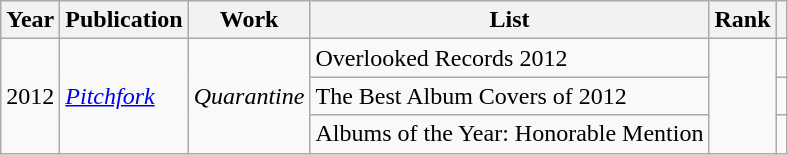<table class="sortable wikitable">
<tr>
<th>Year</th>
<th>Publication</th>
<th>Work</th>
<th>List</th>
<th>Rank</th>
<th class="unsortable"></th>
</tr>
<tr>
<td scope="row" rowspan=3>2012</td>
<td scope="row" rowspan=3><em><a href='#'>Pitchfork</a></em></td>
<td scope="row" rowspan=3><em>Quarantine</em></td>
<td>Overlooked Records 2012</td>
<td scope="row" rowspan=3></td>
<td></td>
</tr>
<tr>
<td>The Best Album Covers of 2012</td>
<td></td>
</tr>
<tr>
<td>Albums of the Year: Honorable Mention</td>
<td></td>
</tr>
</table>
